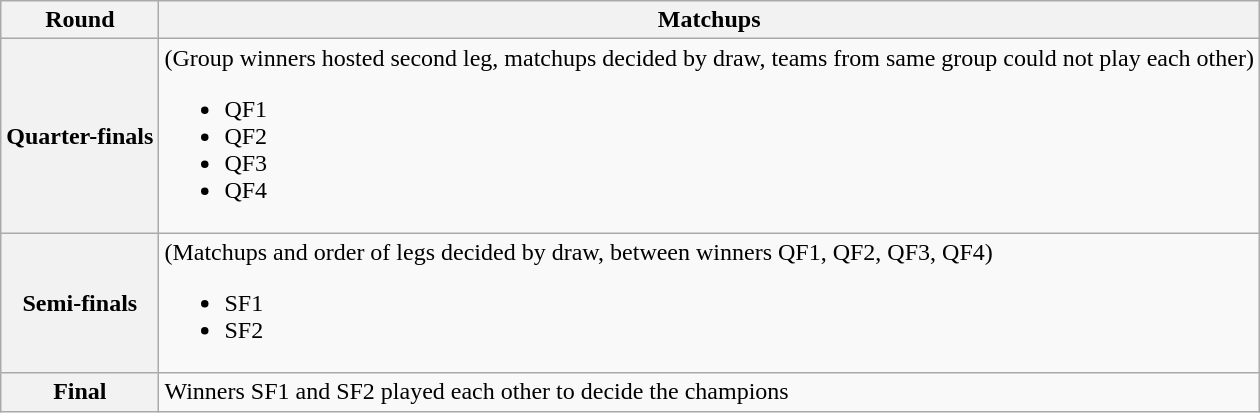<table class=wikitable>
<tr>
<th>Round</th>
<th>Matchups</th>
</tr>
<tr>
<th>Quarter-finals</th>
<td>(Group winners hosted second leg, matchups decided by draw, teams from same group could not play each other)<br><ul><li>QF1</li><li>QF2</li><li>QF3</li><li>QF4</li></ul></td>
</tr>
<tr>
<th>Semi-finals</th>
<td>(Matchups and order of legs decided by draw, between winners QF1, QF2, QF3, QF4)<br><ul><li>SF1</li><li>SF2</li></ul></td>
</tr>
<tr>
<th>Final</th>
<td>Winners SF1 and SF2 played each other to decide the champions</td>
</tr>
</table>
